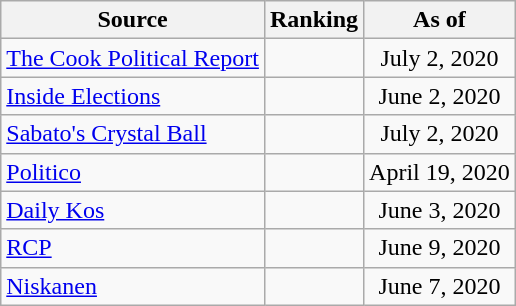<table class="wikitable" style="text-align:center">
<tr>
<th>Source</th>
<th>Ranking</th>
<th>As of</th>
</tr>
<tr>
<td style="text-align:left"><a href='#'>The Cook Political Report</a></td>
<td></td>
<td>July 2, 2020</td>
</tr>
<tr>
<td style="text-align:left"><a href='#'>Inside Elections</a></td>
<td></td>
<td>June 2, 2020</td>
</tr>
<tr>
<td style="text-align:left"><a href='#'>Sabato's Crystal Ball</a></td>
<td></td>
<td>July 2, 2020</td>
</tr>
<tr>
<td style="text-align:left"><a href='#'>Politico</a></td>
<td></td>
<td>April 19, 2020</td>
</tr>
<tr>
<td style="text-align:left"><a href='#'>Daily Kos</a></td>
<td></td>
<td>June 3, 2020</td>
</tr>
<tr>
<td style="text-align:left"><a href='#'>RCP</a></td>
<td></td>
<td>June 9, 2020</td>
</tr>
<tr>
<td style="text-align:left"><a href='#'>Niskanen</a></td>
<td></td>
<td>June 7, 2020</td>
</tr>
</table>
